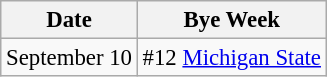<table class="wikitable" style="font-size:95%;">
<tr>
<th>Date</th>
<th colspan="1">Bye Week</th>
</tr>
<tr>
<td>September 10</td>
<td>#12 <a href='#'>Michigan State</a></td>
</tr>
</table>
